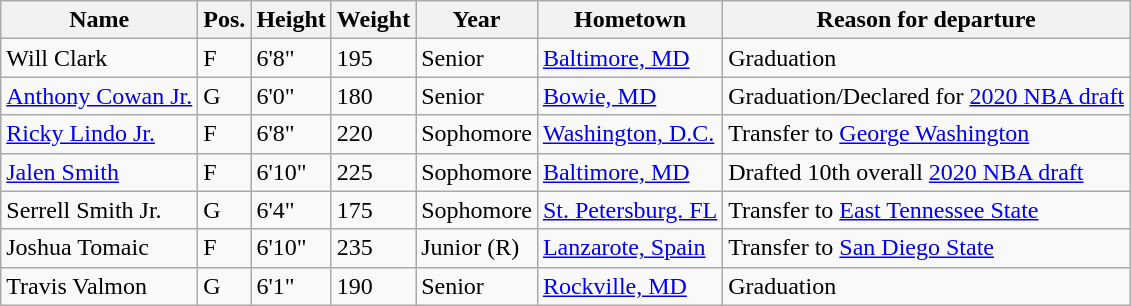<table class="wikitable sortable" border="1">
<tr>
<th>Name</th>
<th>Pos.</th>
<th>Height</th>
<th>Weight</th>
<th>Year</th>
<th>Hometown</th>
<th class="unsortable">Reason for departure</th>
</tr>
<tr>
<td>Will Clark</td>
<td>F</td>
<td>6'8"</td>
<td>195</td>
<td>Senior</td>
<td><a href='#'>Baltimore, MD</a></td>
<td>Graduation</td>
</tr>
<tr>
<td><a href='#'>Anthony Cowan Jr.</a></td>
<td>G</td>
<td>6'0"</td>
<td>180</td>
<td>Senior</td>
<td><a href='#'>Bowie, MD</a></td>
<td>Graduation/Declared for <a href='#'>2020 NBA draft</a></td>
</tr>
<tr>
<td><a href='#'>Ricky Lindo Jr.</a></td>
<td>F</td>
<td>6'8"</td>
<td>220</td>
<td>Sophomore</td>
<td><a href='#'>Washington, D.C.</a></td>
<td>Transfer to <a href='#'>George Washington</a></td>
</tr>
<tr>
<td><a href='#'>Jalen Smith</a></td>
<td>F</td>
<td>6'10"</td>
<td>225</td>
<td>Sophomore</td>
<td><a href='#'>Baltimore, MD</a></td>
<td>Drafted 10th overall <a href='#'>2020 NBA draft</a></td>
</tr>
<tr>
<td>Serrell Smith Jr.</td>
<td>G</td>
<td>6'4"</td>
<td>175</td>
<td>Sophomore</td>
<td><a href='#'>St. Petersburg. FL</a></td>
<td>Transfer to <a href='#'>East Tennessee State</a></td>
</tr>
<tr>
<td>Joshua Tomaic</td>
<td>F</td>
<td>6'10"</td>
<td>235</td>
<td>Junior (R)</td>
<td><a href='#'>Lanzarote, Spain</a></td>
<td>Transfer to <a href='#'>San Diego State</a></td>
</tr>
<tr>
<td>Travis Valmon</td>
<td>G</td>
<td>6'1"</td>
<td>190</td>
<td>Senior</td>
<td><a href='#'>Rockville, MD</a></td>
<td>Graduation</td>
</tr>
</table>
